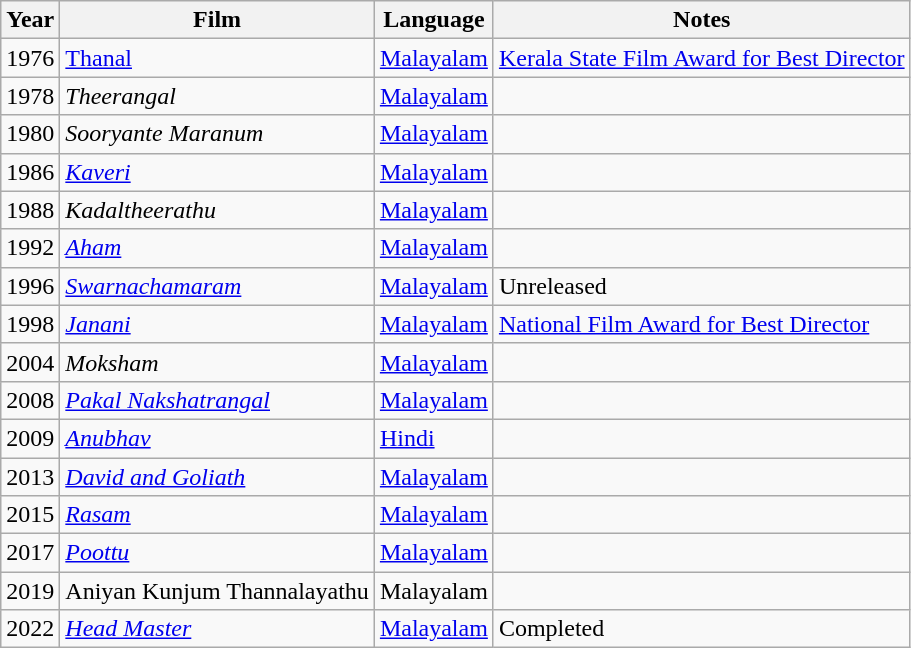<table class="wikitable sortable collapsible">
<tr>
<th>Year</th>
<th>Film</th>
<th>Language</th>
<th>Notes</th>
</tr>
<tr>
<td>1976</td>
<td><a href='#'>Thanal</a></td>
<td><a href='#'>Malayalam</a></td>
<td><a href='#'>Kerala State Film Award for Best Director</a></td>
</tr>
<tr>
<td>1978</td>
<td><em>Theerangal</em></td>
<td><a href='#'>Malayalam</a></td>
<td></td>
</tr>
<tr>
<td>1980</td>
<td><em>Sooryante Maranum</em></td>
<td><a href='#'>Malayalam</a></td>
<td></td>
</tr>
<tr>
<td>1986</td>
<td><em><a href='#'>Kaveri</a></em></td>
<td><a href='#'>Malayalam</a></td>
<td></td>
</tr>
<tr>
<td>1988</td>
<td><em>Kadaltheerathu</em></td>
<td><a href='#'>Malayalam</a></td>
<td></td>
</tr>
<tr>
<td>1992</td>
<td><em><a href='#'>Aham</a></em></td>
<td><a href='#'>Malayalam</a></td>
<td></td>
</tr>
<tr>
<td>1996</td>
<td><em><a href='#'>Swarnachamaram</a></em></td>
<td><a href='#'>Malayalam</a></td>
<td>Unreleased</td>
</tr>
<tr>
<td>1998</td>
<td><em><a href='#'>Janani</a></em></td>
<td><a href='#'>Malayalam</a></td>
<td><a href='#'>National Film Award for Best Director</a></td>
</tr>
<tr>
<td>2004</td>
<td><em>Moksham</em></td>
<td><a href='#'>Malayalam</a></td>
<td></td>
</tr>
<tr>
<td>2008</td>
<td><em><a href='#'>Pakal Nakshatrangal</a></em></td>
<td><a href='#'>Malayalam</a></td>
<td></td>
</tr>
<tr>
<td>2009</td>
<td><em><a href='#'>Anubhav</a></em></td>
<td><a href='#'>Hindi</a></td>
<td></td>
</tr>
<tr>
<td>2013</td>
<td><em><a href='#'>David and Goliath</a></em></td>
<td><a href='#'>Malayalam</a></td>
<td></td>
</tr>
<tr>
<td>2015</td>
<td><em><a href='#'>Rasam</a></em></td>
<td><a href='#'>Malayalam</a></td>
<td></td>
</tr>
<tr>
<td>2017</td>
<td><em><a href='#'>Poottu</a></em></td>
<td><a href='#'>Malayalam</a></td>
<td></td>
</tr>
<tr>
<td>2019</td>
<td>Aniyan Kunjum Thannalayathu</td>
<td>Malayalam</td>
<td></td>
</tr>
<tr>
<td>2022</td>
<td><em><a href='#'>Head Master</a></em></td>
<td><a href='#'>Malayalam</a></td>
<td>Completed</td>
</tr>
</table>
